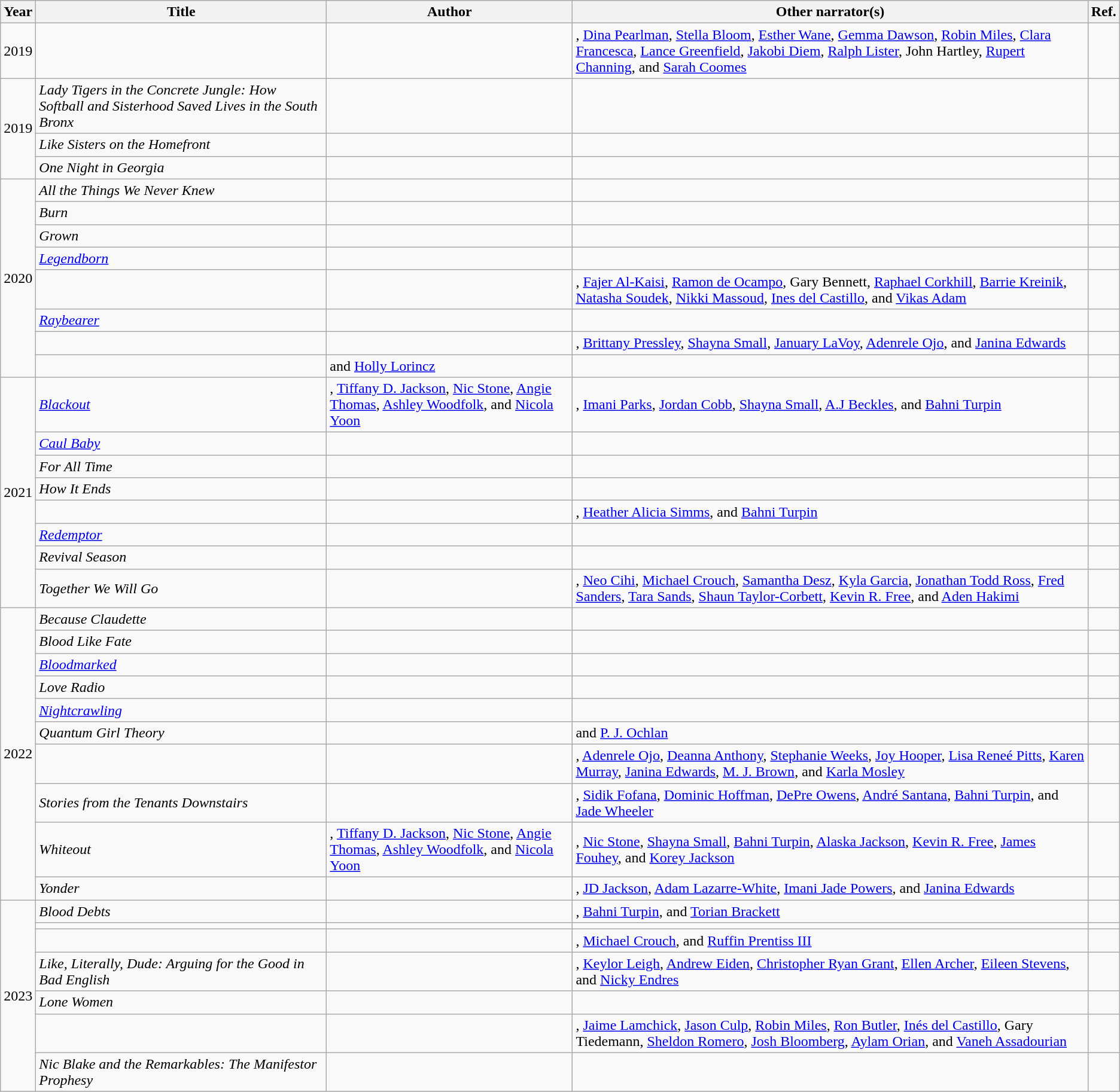<table class="wikitable sortable mw-collapsible">
<tr>
<th>Year</th>
<th>Title</th>
<th>Author</th>
<th>Other narrator(s)</th>
<th>Ref.</th>
</tr>
<tr>
<td>2019</td>
<td></td>
<td></td>
<td>, <a href='#'>Dina Pearlman</a>, <a href='#'>Stella Bloom</a>, <a href='#'>Esther Wane</a>, <a href='#'>Gemma Dawson</a>, <a href='#'>Robin Miles</a>, <a href='#'>Clara Francesca</a>, <a href='#'>Lance Greenfield</a>, <a href='#'>Jakobi Diem</a>, <a href='#'>Ralph Lister</a>, John Hartley, <a href='#'>Rupert Channing</a>, and <a href='#'>Sarah Coomes</a></td>
<td></td>
</tr>
<tr>
<td rowspan="3">2019</td>
<td><em>Lady Tigers in the Concrete Jungle: How Softball and Sisterhood Saved Lives in the South Bronx</em></td>
<td></td>
<td></td>
<td></td>
</tr>
<tr>
<td><em>Like Sisters on the Homefront</em></td>
<td></td>
<td></td>
<td></td>
</tr>
<tr>
<td><em>One Night in Georgia</em></td>
<td></td>
<td></td>
<td></td>
</tr>
<tr>
<td rowspan="8">2020</td>
<td><em>All the Things We Never Knew</em></td>
<td></td>
<td></td>
<td></td>
</tr>
<tr>
<td><em>Burn</em></td>
<td></td>
<td></td>
<td></td>
</tr>
<tr>
<td><em>Grown</em></td>
<td></td>
<td></td>
<td></td>
</tr>
<tr>
<td><em><a href='#'>Legendborn</a></em></td>
<td></td>
<td></td>
<td></td>
</tr>
<tr>
<td></td>
<td></td>
<td>, <a href='#'>Fajer Al-Kaisi</a>, <a href='#'>Ramon de Ocampo</a>, Gary Bennett, <a href='#'>Raphael Corkhill</a>, <a href='#'>Barrie Kreinik</a>, <a href='#'>Natasha Soudek</a>, <a href='#'>Nikki Massoud</a>, <a href='#'>Ines del Castillo</a>, and <a href='#'>Vikas Adam</a></td>
<td></td>
</tr>
<tr>
<td><em><a href='#'>Raybearer</a></em></td>
<td></td>
<td></td>
<td></td>
</tr>
<tr>
<td></td>
<td></td>
<td>, <a href='#'>Brittany Pressley</a>, <a href='#'>Shayna Small</a>, <a href='#'>January LaVoy</a>, <a href='#'>Adenrele Ojo</a>, and <a href='#'>Janina Edwards</a></td>
<td></td>
</tr>
<tr>
<td></td>
<td> and <a href='#'>Holly Lorincz</a></td>
<td></td>
<td></td>
</tr>
<tr>
<td rowspan="8">2021</td>
<td><em><a href='#'>Blackout</a></em></td>
<td>, <a href='#'>Tiffany D. Jackson</a>, <a href='#'>Nic Stone</a>, <a href='#'>Angie Thomas</a>, <a href='#'>Ashley Woodfolk</a>, and <a href='#'>Nicola Yoon</a></td>
<td>, <a href='#'>Imani Parks</a>, <a href='#'>Jordan Cobb</a>, <a href='#'>Shayna Small</a>, <a href='#'>A.J Beckles</a>, and <a href='#'>Bahni Turpin</a></td>
<td></td>
</tr>
<tr>
<td><em><a href='#'>Caul Baby</a></em></td>
<td></td>
<td></td>
<td></td>
</tr>
<tr>
<td><em>For All Time</em></td>
<td></td>
<td></td>
<td></td>
</tr>
<tr>
<td><em>How It Ends</em></td>
<td></td>
<td></td>
<td></td>
</tr>
<tr>
<td></td>
<td></td>
<td>, <a href='#'>Heather Alicia Simms</a>, and <a href='#'>Bahni Turpin</a></td>
<td></td>
</tr>
<tr>
<td><em><a href='#'>Redemptor</a></em></td>
<td></td>
<td></td>
<td></td>
</tr>
<tr>
<td><em>Revival Season</em></td>
<td></td>
<td></td>
<td></td>
</tr>
<tr>
<td><em>Together We Will Go</em></td>
<td></td>
<td>, <a href='#'>Neo Cihi</a>, <a href='#'>Michael Crouch</a>, <a href='#'>Samantha Desz</a>, <a href='#'>Kyla Garcia</a>, <a href='#'>Jonathan Todd Ross</a>, <a href='#'>Fred Sanders</a>, <a href='#'>Tara Sands</a>, <a href='#'>Shaun Taylor-Corbett</a>, <a href='#'>Kevin R. Free</a>, and <a href='#'>Aden Hakimi</a></td>
<td></td>
</tr>
<tr>
<td rowspan="10">2022</td>
<td><em>Because Claudette</em></td>
<td></td>
<td></td>
<td></td>
</tr>
<tr>
<td><em>Blood Like Fate</em></td>
<td></td>
<td></td>
<td></td>
</tr>
<tr>
<td><em><a href='#'>Bloodmarked</a></em></td>
<td></td>
<td></td>
<td></td>
</tr>
<tr>
<td><em>Love Radio</em></td>
<td></td>
<td></td>
<td></td>
</tr>
<tr>
<td><em><a href='#'>Nightcrawling</a></em></td>
<td></td>
<td></td>
<td></td>
</tr>
<tr>
<td><em>Quantum Girl Theory</em></td>
<td></td>
<td> and <a href='#'>P. J. Ochlan</a></td>
<td></td>
</tr>
<tr>
<td></td>
<td></td>
<td>, <a href='#'>Adenrele Ojo</a>, <a href='#'>Deanna Anthony</a>, <a href='#'>Stephanie Weeks</a>, <a href='#'>Joy Hooper</a>, <a href='#'>Lisa Reneé Pitts</a>, <a href='#'>Karen Murray</a>, <a href='#'>Janina Edwards</a>, <a href='#'>M. J. Brown</a>, and <a href='#'>Karla Mosley</a></td>
<td></td>
</tr>
<tr>
<td><em>Stories from the Tenants Downstairs</em></td>
<td></td>
<td>, <a href='#'>Sidik Fofana</a>, <a href='#'>Dominic Hoffman</a>, <a href='#'>DePre Owens</a>, <a href='#'>André Santana</a>, <a href='#'>Bahni Turpin</a>, and <a href='#'>Jade Wheeler</a></td>
<td></td>
</tr>
<tr>
<td><em>Whiteout</em></td>
<td>, <a href='#'>Tiffany D. Jackson</a>, <a href='#'>Nic Stone</a>, <a href='#'>Angie Thomas</a>, <a href='#'>Ashley Woodfolk</a>, and <a href='#'>Nicola Yoon</a></td>
<td>, <a href='#'>Nic Stone</a>, <a href='#'>Shayna Small</a>, <a href='#'>Bahni Turpin</a>, <a href='#'>Alaska Jackson</a>, <a href='#'>Kevin R. Free</a>, <a href='#'>James Fouhey</a>, and <a href='#'>Korey Jackson</a></td>
<td></td>
</tr>
<tr>
<td><em>Yonder</em></td>
<td></td>
<td>, <a href='#'>JD Jackson</a>, <a href='#'>Adam Lazarre-White</a>, <a href='#'>Imani Jade Powers</a>, and <a href='#'>Janina Edwards</a></td>
<td></td>
</tr>
<tr>
<td rowspan="7">2023</td>
<td><em>Blood Debts</em></td>
<td></td>
<td>, <a href='#'>Bahni Turpin</a>, and <a href='#'>Torian Brackett</a></td>
<td></td>
</tr>
<tr>
<td></td>
<td></td>
<td></td>
<td></td>
</tr>
<tr>
<td></td>
<td></td>
<td>, <a href='#'>Michael Crouch</a>, and <a href='#'>Ruffin Prentiss III</a></td>
<td></td>
</tr>
<tr>
<td><em>Like, Literally, Dude: Arguing for the Good in Bad English</em></td>
<td></td>
<td>, <a href='#'>Keylor Leigh</a>, <a href='#'>Andrew Eiden</a>, <a href='#'>Christopher Ryan Grant</a>, <a href='#'>Ellen Archer</a>, <a href='#'>Eileen Stevens</a>, and <a href='#'>Nicky Endres</a></td>
<td></td>
</tr>
<tr>
<td><em>Lone Women</em></td>
<td></td>
<td></td>
<td></td>
</tr>
<tr>
<td></td>
<td></td>
<td>, <a href='#'>Jaime Lamchick</a>, <a href='#'>Jason Culp</a>, <a href='#'>Robin Miles</a>, <a href='#'>Ron Butler</a>, <a href='#'>Inés del Castillo</a>, Gary Tiedemann, <a href='#'>Sheldon Romero</a>, <a href='#'>Josh Bloomberg</a>, <a href='#'>Aylam Orian</a>, and <a href='#'>Vaneh Assadourian</a></td>
<td></td>
</tr>
<tr>
<td><em>Nic Blake and the Remarkables: The Manifestor Prophesy</em></td>
<td></td>
<td></td>
<td></td>
</tr>
</table>
